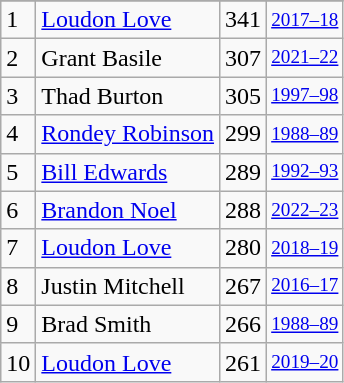<table class="wikitable">
<tr>
</tr>
<tr>
<td>1</td>
<td><a href='#'>Loudon Love</a></td>
<td>341</td>
<td style="font-size:80%;"><a href='#'>2017–18</a></td>
</tr>
<tr>
<td>2</td>
<td>Grant Basile</td>
<td>307</td>
<td style="font-size:80%;"><a href='#'>2021–22</a></td>
</tr>
<tr>
<td>3</td>
<td>Thad Burton</td>
<td>305</td>
<td style="font-size:80%;"><a href='#'>1997–98</a></td>
</tr>
<tr>
<td>4</td>
<td><a href='#'>Rondey Robinson</a></td>
<td>299</td>
<td style="font-size:80%;"><a href='#'>1988–89</a></td>
</tr>
<tr>
<td>5</td>
<td><a href='#'>Bill Edwards</a></td>
<td>289</td>
<td style="font-size:80%;"><a href='#'>1992–93</a></td>
</tr>
<tr>
<td>6</td>
<td><a href='#'>Brandon Noel</a></td>
<td>288</td>
<td style="font-size:80%;"><a href='#'>2022–23</a></td>
</tr>
<tr>
<td>7</td>
<td><a href='#'>Loudon Love</a></td>
<td>280</td>
<td style="font-size:80%;"><a href='#'>2018–19</a></td>
</tr>
<tr>
<td>8</td>
<td>Justin Mitchell</td>
<td>267</td>
<td style="font-size:80%;"><a href='#'>2016–17</a></td>
</tr>
<tr>
<td>9</td>
<td>Brad Smith</td>
<td>266</td>
<td style="font-size:80%;"><a href='#'>1988–89</a></td>
</tr>
<tr>
<td>10</td>
<td><a href='#'>Loudon Love</a></td>
<td>261</td>
<td style="font-size:80%;"><a href='#'>2019–20</a></td>
</tr>
</table>
